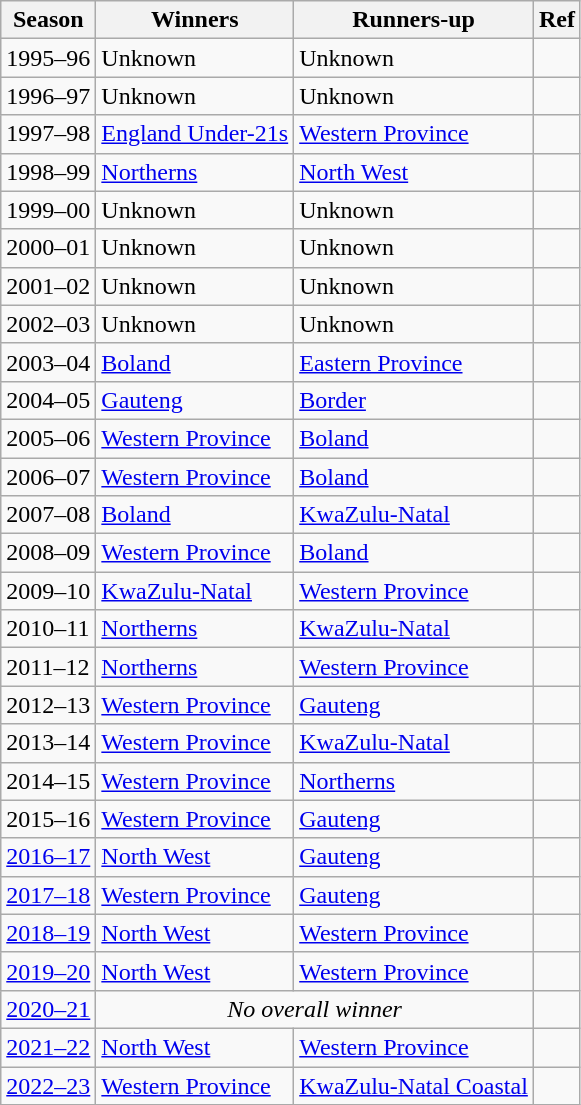<table class="wikitable">
<tr>
<th>Season</th>
<th>Winners</th>
<th>Runners-up</th>
<th>Ref</th>
</tr>
<tr>
<td>1995–96</td>
<td>Unknown</td>
<td>Unknown</td>
<td></td>
</tr>
<tr>
<td>1996–97</td>
<td>Unknown</td>
<td>Unknown</td>
<td></td>
</tr>
<tr>
<td>1997–98</td>
<td><a href='#'>England Under-21s</a></td>
<td><a href='#'>Western Province</a></td>
<td></td>
</tr>
<tr>
<td>1998–99</td>
<td><a href='#'>Northerns</a></td>
<td><a href='#'>North West</a></td>
<td></td>
</tr>
<tr>
<td>1999–00</td>
<td>Unknown</td>
<td>Unknown</td>
<td></td>
</tr>
<tr>
<td>2000–01</td>
<td>Unknown</td>
<td>Unknown</td>
<td></td>
</tr>
<tr>
<td>2001–02</td>
<td>Unknown</td>
<td>Unknown</td>
<td></td>
</tr>
<tr>
<td>2002–03</td>
<td>Unknown</td>
<td>Unknown</td>
<td></td>
</tr>
<tr>
<td>2003–04</td>
<td><a href='#'>Boland</a></td>
<td><a href='#'>Eastern Province</a></td>
<td></td>
</tr>
<tr>
<td>2004–05</td>
<td><a href='#'>Gauteng</a></td>
<td><a href='#'>Border</a></td>
<td></td>
</tr>
<tr>
<td>2005–06</td>
<td><a href='#'>Western Province</a></td>
<td><a href='#'>Boland</a></td>
<td></td>
</tr>
<tr>
<td>2006–07</td>
<td><a href='#'>Western Province</a></td>
<td><a href='#'>Boland</a></td>
<td></td>
</tr>
<tr>
<td>2007–08</td>
<td><a href='#'>Boland</a></td>
<td><a href='#'>KwaZulu-Natal</a></td>
<td></td>
</tr>
<tr>
<td>2008–09</td>
<td><a href='#'>Western Province</a></td>
<td><a href='#'>Boland</a></td>
<td></td>
</tr>
<tr>
<td>2009–10</td>
<td><a href='#'>KwaZulu-Natal</a></td>
<td><a href='#'>Western Province</a></td>
<td></td>
</tr>
<tr>
<td>2010–11</td>
<td><a href='#'>Northerns</a></td>
<td><a href='#'>KwaZulu-Natal</a></td>
<td></td>
</tr>
<tr>
<td>2011–12</td>
<td><a href='#'>Northerns</a></td>
<td><a href='#'>Western Province</a></td>
<td></td>
</tr>
<tr>
<td>2012–13</td>
<td><a href='#'>Western Province</a></td>
<td><a href='#'>Gauteng</a></td>
<td></td>
</tr>
<tr>
<td>2013–14</td>
<td><a href='#'>Western Province</a></td>
<td><a href='#'>KwaZulu-Natal</a></td>
<td></td>
</tr>
<tr>
<td>2014–15</td>
<td><a href='#'>Western Province</a></td>
<td><a href='#'>Northerns</a></td>
<td></td>
</tr>
<tr>
<td>2015–16</td>
<td><a href='#'>Western Province</a></td>
<td><a href='#'>Gauteng</a></td>
<td></td>
</tr>
<tr>
<td><a href='#'>2016–17</a></td>
<td><a href='#'>North West</a></td>
<td><a href='#'>Gauteng</a></td>
<td></td>
</tr>
<tr>
<td><a href='#'>2017–18</a></td>
<td><a href='#'>Western Province</a></td>
<td><a href='#'>Gauteng</a></td>
<td></td>
</tr>
<tr>
<td><a href='#'>2018–19</a></td>
<td><a href='#'>North West</a></td>
<td><a href='#'>Western Province</a></td>
<td></td>
</tr>
<tr>
<td><a href='#'>2019–20</a></td>
<td><a href='#'>North West</a></td>
<td><a href='#'>Western Province</a></td>
<td></td>
</tr>
<tr>
<td><a href='#'>2020–21</a></td>
<td colspan="2" align="center"><em>No overall winner</em></td>
<td></td>
</tr>
<tr>
<td><a href='#'>2021–22</a></td>
<td><a href='#'>North West</a></td>
<td><a href='#'>Western Province</a></td>
<td></td>
</tr>
<tr>
<td><a href='#'>2022–23</a></td>
<td><a href='#'>Western Province</a></td>
<td><a href='#'>KwaZulu-Natal Coastal</a></td>
<td></td>
</tr>
</table>
